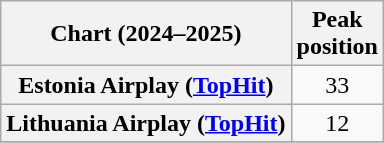<table class="wikitable sortable plainrowheaders" style="text-align:center">
<tr>
<th scope="col">Chart (2024–2025)</th>
<th scope="col">Peak<br>position</th>
</tr>
<tr>
<th scope="row">Estonia Airplay (<a href='#'>TopHit</a>)</th>
<td>33</td>
</tr>
<tr>
<th scope="row">Lithuania Airplay (<a href='#'>TopHit</a>)</th>
<td>12</td>
</tr>
<tr>
</tr>
</table>
